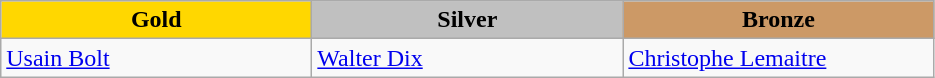<table class="wikitable" style="text-align:left">
<tr align="center">
<td width=200 bgcolor=gold><strong>Gold</strong></td>
<td width=200 bgcolor=silver><strong>Silver</strong></td>
<td width=200 bgcolor=CC9966><strong>Bronze</strong></td>
</tr>
<tr>
<td><a href='#'>Usain Bolt</a><br><em></em></td>
<td><a href='#'>Walter Dix</a><br><em></em></td>
<td><a href='#'>Christophe Lemaitre</a><br><em></em></td>
</tr>
</table>
